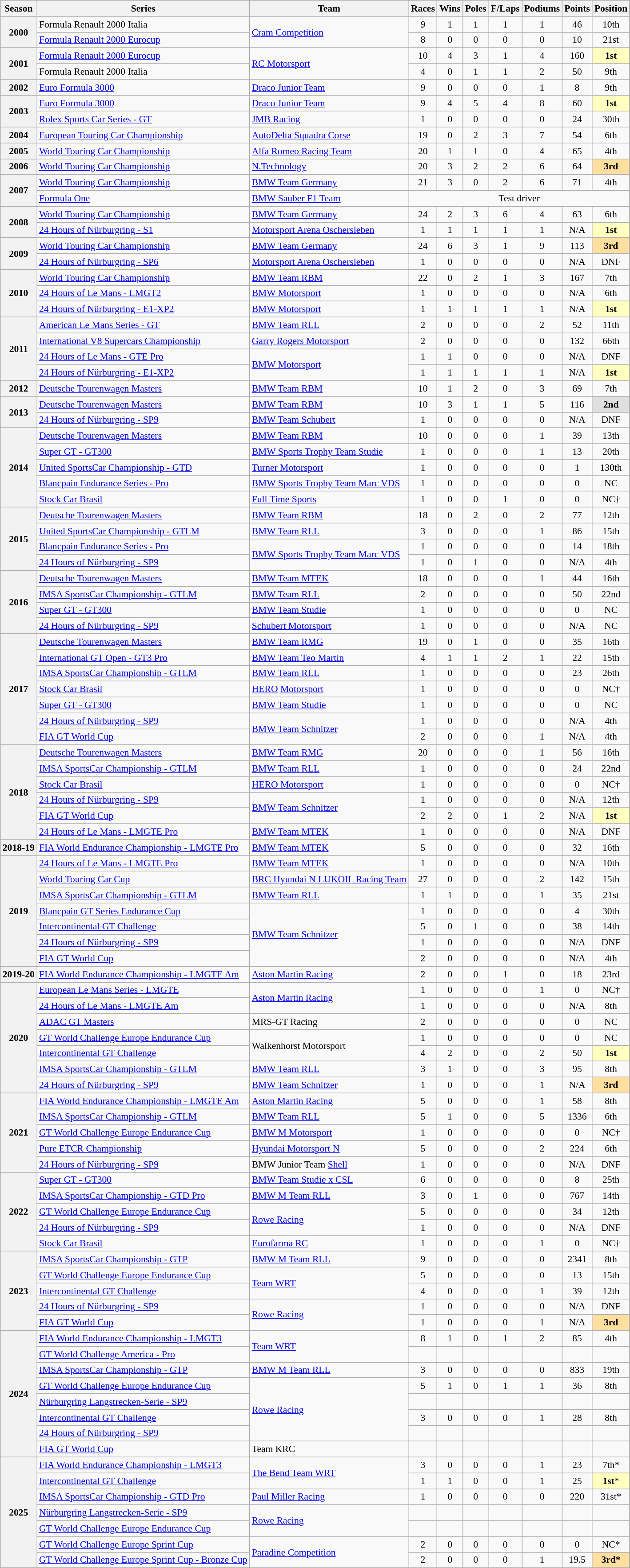<table class="wikitable" style="font-size: 90%; text-align:center">
<tr>
<th>Season</th>
<th>Series</th>
<th>Team</th>
<th>Races</th>
<th>Wins</th>
<th>Poles</th>
<th>F/Laps</th>
<th>Podiums</th>
<th>Points</th>
<th>Position</th>
</tr>
<tr>
<th rowspan=2>2000</th>
<td align=left>Formula Renault 2000 Italia</td>
<td rowspan="2" align="left"><a href='#'>Cram Competition</a></td>
<td>9</td>
<td>1</td>
<td>1</td>
<td>1</td>
<td>1</td>
<td>46</td>
<td>10th</td>
</tr>
<tr>
<td align=left><a href='#'>Formula Renault 2000 Eurocup</a></td>
<td>8</td>
<td>0</td>
<td>0</td>
<td>0</td>
<td>0</td>
<td>10</td>
<td>21st</td>
</tr>
<tr>
<th rowspan=2>2001</th>
<td align=left><a href='#'>Formula Renault 2000 Eurocup</a></td>
<td rowspan="2" align="left"><a href='#'>RC Motorsport</a></td>
<td>10</td>
<td>4</td>
<td>3</td>
<td>1</td>
<td>4</td>
<td>160</td>
<td style="background:#FFFFBF;"><strong>1st</strong></td>
</tr>
<tr>
<td align=left>Formula Renault 2000 Italia</td>
<td>4</td>
<td>0</td>
<td>1</td>
<td>1</td>
<td>2</td>
<td>50</td>
<td>9th</td>
</tr>
<tr>
<th>2002</th>
<td align=left><a href='#'>Euro Formula 3000</a></td>
<td align=left><a href='#'>Draco Junior Team</a></td>
<td>9</td>
<td>0</td>
<td>0</td>
<td>0</td>
<td>1</td>
<td>8</td>
<td>9th</td>
</tr>
<tr>
<th rowspan=2>2003</th>
<td align=left><a href='#'>Euro Formula 3000</a></td>
<td align=left><a href='#'>Draco Junior Team</a></td>
<td>9</td>
<td>4</td>
<td>5</td>
<td>4</td>
<td>8</td>
<td>60</td>
<td style="background:#FFFFBF;"><strong>1st</strong></td>
</tr>
<tr>
<td align=left><a href='#'>Rolex Sports Car Series - GT</a></td>
<td align=left><a href='#'>JMB Racing</a></td>
<td>1</td>
<td>0</td>
<td>0</td>
<td>0</td>
<td>0</td>
<td>24</td>
<td>30th</td>
</tr>
<tr>
<th>2004</th>
<td align=left><a href='#'>European Touring Car Championship</a></td>
<td align=left><a href='#'>AutoDelta Squadra Corse</a></td>
<td>19</td>
<td>0</td>
<td>2</td>
<td>3</td>
<td>7</td>
<td>54</td>
<td>6th</td>
</tr>
<tr>
<th>2005</th>
<td align=left><a href='#'>World Touring Car Championship</a></td>
<td align=left><a href='#'>Alfa Romeo Racing Team</a></td>
<td>20</td>
<td>1</td>
<td>1</td>
<td>0</td>
<td>4</td>
<td>65</td>
<td>4th</td>
</tr>
<tr>
<th>2006</th>
<td align=left><a href='#'>World Touring Car Championship</a></td>
<td align=left><a href='#'>N.Technology</a></td>
<td>20</td>
<td>3</td>
<td>2</td>
<td>2</td>
<td>6</td>
<td>64</td>
<td style="background:#FFDF9F;"><strong>3rd</strong></td>
</tr>
<tr>
<th rowspan="2">2007</th>
<td align=left><a href='#'>World Touring Car Championship</a></td>
<td align=left><a href='#'>BMW Team Germany</a></td>
<td>21</td>
<td>3</td>
<td>0</td>
<td>2</td>
<td>6</td>
<td>71</td>
<td>4th</td>
</tr>
<tr>
<td align=left><a href='#'>Formula One</a></td>
<td align=left><a href='#'>BMW Sauber F1 Team</a></td>
<td colspan="7">Test driver</td>
</tr>
<tr>
<th rowspan="2">2008</th>
<td align="left"><a href='#'>World Touring Car Championship</a></td>
<td align="left"><a href='#'>BMW Team Germany</a></td>
<td>24</td>
<td>2</td>
<td>3</td>
<td>6</td>
<td>4</td>
<td>63</td>
<td>6th</td>
</tr>
<tr>
<td align="left"><a href='#'>24 Hours of Nürburgring - S1</a></td>
<td align="left"><a href='#'>Motorsport Arena Oschersleben</a></td>
<td>1</td>
<td>1</td>
<td>1</td>
<td>1</td>
<td>1</td>
<td>N/A</td>
<td style="background:#FFFFBF;"><strong>1st</strong></td>
</tr>
<tr>
<th rowspan="2">2009</th>
<td align="left"><a href='#'>World Touring Car Championship</a></td>
<td align="left"><a href='#'>BMW Team Germany</a></td>
<td>24</td>
<td>6</td>
<td>3</td>
<td>1</td>
<td>9</td>
<td>113</td>
<td style="background:#FFDF9F;"><strong>3rd</strong></td>
</tr>
<tr>
<td align="left"><a href='#'>24 Hours of Nürburgring - SP6</a></td>
<td align="left"><a href='#'>Motorsport Arena Oschersleben</a></td>
<td>1</td>
<td>0</td>
<td>0</td>
<td>0</td>
<td>0</td>
<td>N/A</td>
<td>DNF</td>
</tr>
<tr>
<th rowspan="3">2010</th>
<td align="left"><a href='#'>World Touring Car Championship</a></td>
<td align="left"><a href='#'>BMW Team RBM</a></td>
<td>22</td>
<td>0</td>
<td>2</td>
<td>1</td>
<td>3</td>
<td>167</td>
<td>7th</td>
</tr>
<tr>
<td align="left"><a href='#'>24 Hours of Le Mans - LMGT2</a></td>
<td align="left"><a href='#'>BMW Motorsport</a></td>
<td>1</td>
<td>0</td>
<td>0</td>
<td>0</td>
<td>0</td>
<td>N/A</td>
<td>6th</td>
</tr>
<tr>
<td align="left"><a href='#'>24 Hours of Nürburgring - E1-XP2</a></td>
<td align="left"><a href='#'>BMW Motorsport</a></td>
<td>1</td>
<td>1</td>
<td>1</td>
<td>1</td>
<td>1</td>
<td>N/A</td>
<td style="background:#FFFFBF;"><strong>1st</strong></td>
</tr>
<tr>
<th rowspan="4">2011</th>
<td align="left"><a href='#'>American Le Mans Series - GT</a></td>
<td align="left"><a href='#'>BMW Team RLL</a></td>
<td>2</td>
<td>0</td>
<td>0</td>
<td>0</td>
<td>2</td>
<td>52</td>
<td>11th</td>
</tr>
<tr>
<td align="left"><a href='#'>International V8 Supercars Championship</a></td>
<td align="left"><a href='#'>Garry Rogers Motorsport</a></td>
<td>2</td>
<td>0</td>
<td>0</td>
<td>0</td>
<td>0</td>
<td>132</td>
<td>66th</td>
</tr>
<tr>
<td align="left"><a href='#'>24 Hours of Le Mans - GTE Pro</a></td>
<td rowspan="2" align="left"><a href='#'>BMW Motorsport</a></td>
<td>1</td>
<td>1</td>
<td>0</td>
<td>0</td>
<td>0</td>
<td>N/A</td>
<td>DNF</td>
</tr>
<tr>
<td align="left"><a href='#'>24 Hours of Nürburgring - E1-XP2</a></td>
<td>1</td>
<td>1</td>
<td>1</td>
<td>1</td>
<td>1</td>
<td>N/A</td>
<td style="background:#FFFFBF;"><strong>1st</strong></td>
</tr>
<tr>
<th>2012</th>
<td align="left"><a href='#'>Deutsche Tourenwagen Masters</a></td>
<td align="left"><a href='#'>BMW Team RBM</a></td>
<td>10</td>
<td>1</td>
<td>2</td>
<td>0</td>
<td>3</td>
<td>69</td>
<td>7th</td>
</tr>
<tr>
<th rowspan="2">2013</th>
<td align="left"><a href='#'>Deutsche Tourenwagen Masters</a></td>
<td align="left"><a href='#'>BMW Team RBM</a></td>
<td>10</td>
<td>3</td>
<td>1</td>
<td>1</td>
<td>5</td>
<td>116</td>
<td style="background:#DFDFDF;"><strong>2nd</strong></td>
</tr>
<tr>
<td align="left"><a href='#'>24 Hours of Nürburgring - SP9</a></td>
<td align="left"><a href='#'>BMW Team Schubert</a></td>
<td>1</td>
<td>0</td>
<td>0</td>
<td>0</td>
<td>0</td>
<td>N/A</td>
<td>DNF</td>
</tr>
<tr>
<th rowspan="5">2014</th>
<td align="left"><a href='#'>Deutsche Tourenwagen Masters</a></td>
<td align="left"><a href='#'>BMW Team RBM</a></td>
<td>10</td>
<td>0</td>
<td>0</td>
<td>0</td>
<td>1</td>
<td>39</td>
<td>13th</td>
</tr>
<tr>
<td align="left"><a href='#'>Super GT - GT300</a></td>
<td align="left"><a href='#'>BMW Sports Trophy Team Studie</a></td>
<td>1</td>
<td>0</td>
<td>0</td>
<td>0</td>
<td>1</td>
<td>13</td>
<td>20th</td>
</tr>
<tr>
<td align="left"><a href='#'>United SportsCar Championship - GTD</a></td>
<td align="left"><a href='#'>Turner Motorsport</a></td>
<td>1</td>
<td>0</td>
<td>0</td>
<td>0</td>
<td>0</td>
<td>1</td>
<td>130th</td>
</tr>
<tr>
<td align="left"><a href='#'>Blancpain Endurance Series - Pro</a></td>
<td align="left"><a href='#'>BMW Sports Trophy Team Marc VDS</a></td>
<td>1</td>
<td>0</td>
<td>0</td>
<td>0</td>
<td>0</td>
<td>0</td>
<td>NC</td>
</tr>
<tr>
<td align="left"><a href='#'>Stock Car Brasil</a></td>
<td align="left"><a href='#'>Full Time Sports</a></td>
<td>1</td>
<td>0</td>
<td>0</td>
<td>1</td>
<td>0</td>
<td>0</td>
<td>NC†</td>
</tr>
<tr>
<th rowspan="4">2015</th>
<td align="left"><a href='#'>Deutsche Tourenwagen Masters</a></td>
<td align="left"><a href='#'>BMW Team RBM</a></td>
<td>18</td>
<td>0</td>
<td>2</td>
<td>0</td>
<td>2</td>
<td>77</td>
<td>12th</td>
</tr>
<tr>
<td align="left"><a href='#'>United SportsCar Championship - GTLM</a></td>
<td align="left"><a href='#'>BMW Team RLL</a></td>
<td>3</td>
<td>0</td>
<td>0</td>
<td>0</td>
<td>1</td>
<td>86</td>
<td>15th</td>
</tr>
<tr>
<td align="left"><a href='#'>Blancpain Endurance Series - Pro</a></td>
<td rowspan="2" align="left"><a href='#'>BMW Sports Trophy Team Marc VDS</a></td>
<td>1</td>
<td>0</td>
<td>0</td>
<td>0</td>
<td>0</td>
<td>14</td>
<td>18th</td>
</tr>
<tr>
<td align=left><a href='#'>24 Hours of Nürburgring - SP9</a></td>
<td>1</td>
<td>0</td>
<td>1</td>
<td>0</td>
<td>0</td>
<td>N/A</td>
<td>4th</td>
</tr>
<tr>
<th rowspan="4">2016</th>
<td align="left"><a href='#'>Deutsche Tourenwagen Masters</a></td>
<td align="left"><a href='#'>BMW Team MTEK</a></td>
<td>18</td>
<td>0</td>
<td>0</td>
<td>0</td>
<td>1</td>
<td>44</td>
<td>16th</td>
</tr>
<tr>
<td align="left"><a href='#'>IMSA SportsCar Championship - GTLM</a></td>
<td align="left"><a href='#'>BMW Team RLL</a></td>
<td>2</td>
<td>0</td>
<td>0</td>
<td>0</td>
<td>0</td>
<td>50</td>
<td>22nd</td>
</tr>
<tr>
<td align="left"><a href='#'>Super GT - GT300</a></td>
<td align="left"><a href='#'>BMW Team Studie</a></td>
<td>1</td>
<td>0</td>
<td>0</td>
<td>0</td>
<td>0</td>
<td>0</td>
<td>NC</td>
</tr>
<tr>
<td align="left"><a href='#'>24 Hours of Nürburgring - SP9</a></td>
<td align="left"><a href='#'>Schubert Motorsport</a></td>
<td>1</td>
<td>0</td>
<td>0</td>
<td>0</td>
<td>0</td>
<td>N/A</td>
<td>NC</td>
</tr>
<tr>
<th rowspan="7">2017</th>
<td align="left"><a href='#'>Deutsche Tourenwagen Masters</a></td>
<td align="left"><a href='#'>BMW Team RMG</a></td>
<td>19</td>
<td>0</td>
<td>1</td>
<td>0</td>
<td>0</td>
<td>35</td>
<td>16th</td>
</tr>
<tr>
<td align="left"><a href='#'>International GT Open - GT3 Pro</a></td>
<td align="left"><a href='#'>BMW Team Teo Martín</a></td>
<td>4</td>
<td>1</td>
<td>1</td>
<td>2</td>
<td>1</td>
<td>22</td>
<td>15th</td>
</tr>
<tr>
<td align="left"><a href='#'>IMSA SportsCar Championship - GTLM</a></td>
<td align="left"><a href='#'>BMW Team RLL</a></td>
<td>1</td>
<td>0</td>
<td>0</td>
<td>0</td>
<td>0</td>
<td>23</td>
<td>26th</td>
</tr>
<tr>
<td align="left"><a href='#'>Stock Car Brasil</a></td>
<td align="left"><a href='#'>HERO</a> <a href='#'>Motorsport</a></td>
<td>1</td>
<td>0</td>
<td>0</td>
<td>0</td>
<td>0</td>
<td>0</td>
<td>NC†</td>
</tr>
<tr>
<td align="left"><a href='#'>Super GT - GT300</a></td>
<td align="left"><a href='#'>BMW Team Studie</a></td>
<td>1</td>
<td>0</td>
<td>0</td>
<td>0</td>
<td>0</td>
<td>0</td>
<td>NC</td>
</tr>
<tr>
<td align="left"><a href='#'>24 Hours of Nürburgring - SP9</a></td>
<td rowspan="2" align="left"><a href='#'>BMW Team Schnitzer</a></td>
<td>1</td>
<td>0</td>
<td>0</td>
<td>0</td>
<td>0</td>
<td>N/A</td>
<td>4th</td>
</tr>
<tr>
<td align=left><a href='#'>FIA GT World Cup</a></td>
<td>2</td>
<td>0</td>
<td>0</td>
<td>0</td>
<td>1</td>
<td>N/A</td>
<td>4th</td>
</tr>
<tr>
<th rowspan="6">2018</th>
<td align="left"><a href='#'>Deutsche Tourenwagen Masters</a></td>
<td align="left"><a href='#'>BMW Team RMG</a></td>
<td>20</td>
<td>0</td>
<td>0</td>
<td>0</td>
<td>1</td>
<td>56</td>
<td>16th</td>
</tr>
<tr>
<td align="left"><a href='#'>IMSA SportsCar Championship - GTLM</a></td>
<td align="left"><a href='#'>BMW Team RLL</a></td>
<td>1</td>
<td>0</td>
<td>0</td>
<td>0</td>
<td>0</td>
<td>24</td>
<td>22nd</td>
</tr>
<tr>
<td align="left"><a href='#'>Stock Car Brasil</a></td>
<td align="left"><a href='#'>HERO Motorsport</a></td>
<td>1</td>
<td>0</td>
<td>0</td>
<td>0</td>
<td>0</td>
<td>0</td>
<td>NC†</td>
</tr>
<tr>
<td align="left"><a href='#'>24 Hours of Nürburgring - SP9</a></td>
<td rowspan="2" align="left"><a href='#'>BMW Team Schnitzer</a></td>
<td>1</td>
<td>0</td>
<td>0</td>
<td>0</td>
<td>0</td>
<td>N/A</td>
<td>12th</td>
</tr>
<tr>
<td align=left><a href='#'>FIA GT World Cup</a></td>
<td>2</td>
<td>2</td>
<td>0</td>
<td>1</td>
<td>2</td>
<td>N/A</td>
<td style="background:#FFFFBF;"><strong>1st</strong></td>
</tr>
<tr>
<td align=left><a href='#'>24 Hours of Le Mans - LMGTE Pro</a></td>
<td align=left><a href='#'>BMW Team MTEK</a></td>
<td>1</td>
<td>0</td>
<td>0</td>
<td>0</td>
<td>0</td>
<td>N/A</td>
<td>DNF</td>
</tr>
<tr>
<th>2018-19</th>
<td align="left"><a href='#'>FIA World Endurance Championship - LMGTE Pro</a></td>
<td align="left"><a href='#'>BMW Team MTEK</a></td>
<td>5</td>
<td>0</td>
<td>0</td>
<td>0</td>
<td>0</td>
<td>32</td>
<td>16th</td>
</tr>
<tr>
<th rowspan="7">2019</th>
<td align=left><a href='#'>24 Hours of Le Mans - LMGTE Pro</a></td>
<td align=left><a href='#'>BMW Team MTEK</a></td>
<td>1</td>
<td>0</td>
<td>0</td>
<td>0</td>
<td>0</td>
<td>N/A</td>
<td>10th</td>
</tr>
<tr>
<td align="left"><a href='#'>World Touring Car Cup</a></td>
<td align="left"><a href='#'>BRC Hyundai N LUKOIL Racing Team</a></td>
<td>27</td>
<td>0</td>
<td>0</td>
<td>0</td>
<td>2</td>
<td>142</td>
<td>15th</td>
</tr>
<tr>
<td align="left"><a href='#'>IMSA SportsCar Championship - GTLM</a></td>
<td align="left"><a href='#'>BMW Team RLL</a></td>
<td>1</td>
<td>1</td>
<td>0</td>
<td>0</td>
<td>1</td>
<td>35</td>
<td>21st</td>
</tr>
<tr>
<td align="left"><a href='#'>Blancpain GT Series Endurance Cup</a></td>
<td rowspan="4" align="left"><a href='#'>BMW Team Schnitzer</a></td>
<td>1</td>
<td>0</td>
<td>0</td>
<td>0</td>
<td>0</td>
<td>4</td>
<td>30th</td>
</tr>
<tr>
<td align="left"><a href='#'>Intercontinental GT Challenge</a></td>
<td>5</td>
<td>0</td>
<td>1</td>
<td>0</td>
<td>0</td>
<td>38</td>
<td>14th</td>
</tr>
<tr>
<td align="left"><a href='#'>24 Hours of Nürburgring - SP9</a></td>
<td>1</td>
<td>0</td>
<td>0</td>
<td>0</td>
<td>0</td>
<td>N/A</td>
<td>DNF</td>
</tr>
<tr>
<td align=left><a href='#'>FIA GT World Cup</a></td>
<td>2</td>
<td>0</td>
<td>0</td>
<td>0</td>
<td>0</td>
<td>N/A</td>
<td>4th</td>
</tr>
<tr>
<th>2019-20</th>
<td align="left"><a href='#'>FIA World Endurance Championship - LMGTE Am</a></td>
<td align="left"><a href='#'>Aston Martin Racing</a></td>
<td>2</td>
<td>0</td>
<td>0</td>
<td>1</td>
<td>0</td>
<td>18</td>
<td>23rd</td>
</tr>
<tr>
<th rowspan="7">2020</th>
<td align=left><a href='#'>European Le Mans Series - LMGTE</a></td>
<td rowspan="2" align=left><a href='#'>Aston Martin Racing</a></td>
<td>1</td>
<td>0</td>
<td>0</td>
<td>0</td>
<td>1</td>
<td>0</td>
<td>NC†</td>
</tr>
<tr>
<td align=left><a href='#'>24 Hours of Le Mans - LMGTE Am</a></td>
<td>1</td>
<td>0</td>
<td>0</td>
<td>0</td>
<td>0</td>
<td>N/A</td>
<td>8th</td>
</tr>
<tr>
<td align=left><a href='#'>ADAC GT Masters</a></td>
<td align=left>MRS-GT Racing</td>
<td>2</td>
<td>0</td>
<td>0</td>
<td>0</td>
<td>0</td>
<td>0</td>
<td>NC</td>
</tr>
<tr>
<td align=left><a href='#'>GT World Challenge Europe Endurance Cup</a></td>
<td rowspan="2" align=left>Walkenhorst Motorsport</td>
<td>1</td>
<td>0</td>
<td>0</td>
<td>0</td>
<td>0</td>
<td>0</td>
<td>NC</td>
</tr>
<tr>
<td align="left"><a href='#'>Intercontinental GT Challenge</a></td>
<td>4</td>
<td>2</td>
<td>0</td>
<td>0</td>
<td>2</td>
<td>50</td>
<td style="background:#FFFFBF;"><strong>1st</strong></td>
</tr>
<tr>
<td align="left"><a href='#'>IMSA SportsCar Championship - GTLM</a></td>
<td align="left"><a href='#'>BMW Team RLL</a></td>
<td>3</td>
<td>1</td>
<td>0</td>
<td>0</td>
<td>3</td>
<td>95</td>
<td>8th</td>
</tr>
<tr>
<td align="left"><a href='#'>24 Hours of Nürburgring - SP9</a></td>
<td align="left"><a href='#'>BMW Team Schnitzer</a></td>
<td>1</td>
<td>0</td>
<td>0</td>
<td>0</td>
<td>1</td>
<td>N/A</td>
<td style="background:#FFDF9F;"><strong>3rd</strong></td>
</tr>
<tr>
<th rowspan="5">2021</th>
<td align="left"><a href='#'>FIA World Endurance Championship - LMGTE Am</a></td>
<td align="left"><a href='#'>Aston Martin Racing</a></td>
<td>5</td>
<td>0</td>
<td>0</td>
<td>0</td>
<td>1</td>
<td>58</td>
<td>8th</td>
</tr>
<tr>
<td align="left"><a href='#'>IMSA SportsCar Championship - GTLM</a></td>
<td align="left"><a href='#'>BMW Team RLL</a></td>
<td>5</td>
<td>1</td>
<td>0</td>
<td>0</td>
<td>5</td>
<td>1336</td>
<td>6th</td>
</tr>
<tr>
<td align=left><a href='#'>GT World Challenge Europe Endurance Cup</a></td>
<td align=left><a href='#'>BMW M Motorsport</a></td>
<td>1</td>
<td>0</td>
<td>0</td>
<td>0</td>
<td>0</td>
<td>0</td>
<td>NC†</td>
</tr>
<tr>
<td align=left><a href='#'>Pure ETCR Championship</a></td>
<td align=left><a href='#'>Hyundai Motorsport N</a></td>
<td>5</td>
<td>0</td>
<td>0</td>
<td>0</td>
<td>2</td>
<td>224</td>
<td>6th</td>
</tr>
<tr>
<td align=left><a href='#'>24 Hours of Nürburgring - SP9</a></td>
<td align=left>BMW Junior Team <a href='#'>Shell</a></td>
<td>1</td>
<td>0</td>
<td>0</td>
<td>0</td>
<td>0</td>
<td>N/A</td>
<td>DNF</td>
</tr>
<tr>
<th rowspan="5">2022</th>
<td align=left><a href='#'>Super GT - GT300</a></td>
<td align=left><a href='#'>BMW Team Studie x CSL</a></td>
<td>6</td>
<td>0</td>
<td>0</td>
<td>0</td>
<td>0</td>
<td>8</td>
<td>25th</td>
</tr>
<tr>
<td align=left><a href='#'>IMSA SportsCar Championship - GTD Pro</a></td>
<td align=left><a href='#'>BMW M Team RLL</a></td>
<td>3</td>
<td>0</td>
<td>1</td>
<td>0</td>
<td>0</td>
<td>767</td>
<td>14th</td>
</tr>
<tr>
<td align=left><a href='#'>GT World Challenge Europe Endurance Cup</a></td>
<td rowspan="2" align="left"><a href='#'>Rowe Racing</a></td>
<td>5</td>
<td>0</td>
<td>0</td>
<td>0</td>
<td>0</td>
<td>34</td>
<td>12th</td>
</tr>
<tr>
<td align=left><a href='#'>24 Hours of Nürburgring - SP9</a></td>
<td>1</td>
<td>0</td>
<td>0</td>
<td>0</td>
<td>0</td>
<td>N/A</td>
<td>DNF</td>
</tr>
<tr>
<td align=left><a href='#'>Stock Car Brasil</a></td>
<td align=left><a href='#'>Eurofarma RC</a></td>
<td>1</td>
<td>0</td>
<td>0</td>
<td>0</td>
<td>1</td>
<td>0</td>
<td>NC†</td>
</tr>
<tr>
<th rowspan="5">2023</th>
<td align=left><a href='#'>IMSA SportsCar Championship - GTP</a></td>
<td align=left><a href='#'>BMW M Team RLL</a></td>
<td>9</td>
<td>0</td>
<td>0</td>
<td>0</td>
<td>0</td>
<td>2341</td>
<td>8th</td>
</tr>
<tr>
<td align=left><a href='#'>GT World Challenge Europe Endurance Cup</a></td>
<td rowspan="2" align="left"><a href='#'>Team WRT</a></td>
<td>5</td>
<td>0</td>
<td>0</td>
<td>0</td>
<td>0</td>
<td>13</td>
<td>15th</td>
</tr>
<tr>
<td align=left><a href='#'>Intercontinental GT Challenge</a></td>
<td>4</td>
<td>0</td>
<td>0</td>
<td>0</td>
<td>1</td>
<td>39</td>
<td>12th</td>
</tr>
<tr>
<td align=left><a href='#'>24 Hours of Nürburgring - SP9</a></td>
<td rowspan="2" align="left"><a href='#'>Rowe Racing</a></td>
<td>1</td>
<td>0</td>
<td>0</td>
<td>0</td>
<td>0</td>
<td>N/A</td>
<td>DNF</td>
</tr>
<tr>
<td align=left><a href='#'>FIA GT World Cup</a></td>
<td>1</td>
<td>0</td>
<td>0</td>
<td>0</td>
<td>1</td>
<td>N/A</td>
<td style="background:#FFDF9F;"><strong>3rd</strong></td>
</tr>
<tr>
<th rowspan="8">2024</th>
<td align=left><a href='#'>FIA World Endurance Championship - LMGT3</a></td>
<td rowspan="2" align="left"><a href='#'>Team WRT</a></td>
<td>8</td>
<td>1</td>
<td>0</td>
<td>1</td>
<td>2</td>
<td>85</td>
<td>4th</td>
</tr>
<tr>
<td align=left><a href='#'>GT World Challenge America - Pro</a></td>
<td></td>
<td></td>
<td></td>
<td></td>
<td></td>
<td></td>
<td></td>
</tr>
<tr>
<td align=left><a href='#'>IMSA SportsCar Championship - GTP</a></td>
<td align=left><a href='#'>BMW M Team RLL</a></td>
<td>3</td>
<td>0</td>
<td>0</td>
<td>0</td>
<td>0</td>
<td>833</td>
<td>19th</td>
</tr>
<tr>
<td align=left><a href='#'>GT World Challenge Europe Endurance Cup</a></td>
<td rowspan="4" align="left"><a href='#'>Rowe Racing</a></td>
<td>5</td>
<td>1</td>
<td>0</td>
<td>1</td>
<td>1</td>
<td>36</td>
<td>8th</td>
</tr>
<tr>
<td align=left><a href='#'>Nürburgring Langstrecken-Serie - SP9</a></td>
<td></td>
<td></td>
<td></td>
<td></td>
<td></td>
<td></td>
<td></td>
</tr>
<tr>
<td align=left><a href='#'>Intercontinental GT Challenge</a></td>
<td>3</td>
<td>0</td>
<td>0</td>
<td>0</td>
<td>1</td>
<td>28</td>
<td>8th</td>
</tr>
<tr>
<td align=left><a href='#'>24 Hours of Nürburgring - SP9</a></td>
<td></td>
<td></td>
<td></td>
<td></td>
<td></td>
<td></td>
<td></td>
</tr>
<tr>
<td align=left><a href='#'>FIA GT World Cup</a></td>
<td align=left>Team KRC</td>
<td></td>
<td></td>
<td></td>
<td></td>
<td></td>
<td></td>
<td></td>
</tr>
<tr>
<th rowspan=7>2025</th>
<td align=left><a href='#'>FIA World Endurance Championship - LMGT3</a></td>
<td align=left rowspan=2><a href='#'>The Bend Team WRT</a></td>
<td>3</td>
<td>0</td>
<td>0</td>
<td>0</td>
<td>1</td>
<td>23</td>
<td>7th*</td>
</tr>
<tr>
<td align=left><a href='#'>Intercontinental GT Challenge</a></td>
<td>1</td>
<td>1</td>
<td>0</td>
<td>0</td>
<td>1</td>
<td>25</td>
<td style="background:#FFFFBF;"><strong>1st</strong>*</td>
</tr>
<tr>
<td align=left><a href='#'>IMSA SportsCar Championship - GTD Pro</a></td>
<td align=left><a href='#'>Paul Miller Racing</a></td>
<td>1</td>
<td>0</td>
<td>0</td>
<td>0</td>
<td>0</td>
<td>220</td>
<td>31st*</td>
</tr>
<tr>
<td align=left><a href='#'>Nürburgring Langstrecken-Serie - SP9</a></td>
<td rowspan="2" align="left"><a href='#'>Rowe Racing</a></td>
<td></td>
<td></td>
<td></td>
<td></td>
<td></td>
<td></td>
<td></td>
</tr>
<tr>
<td align=left><a href='#'>GT World Challenge Europe Endurance Cup</a></td>
<td></td>
<td></td>
<td></td>
<td></td>
<td></td>
<td></td>
<td></td>
</tr>
<tr>
<td align=left><a href='#'>GT World Challenge Europe Sprint Cup</a></td>
<td align=left rowspan=2><a href='#'>Paradine Competition</a></td>
<td>2</td>
<td>0</td>
<td>0</td>
<td>0</td>
<td>0</td>
<td>0</td>
<td>NC*</td>
</tr>
<tr>
<td align=left><a href='#'>GT World Challenge Europe Sprint Cup - Bronze Cup</a></td>
<td>2</td>
<td>0</td>
<td>0</td>
<td>0</td>
<td>1</td>
<td>19.5</td>
<td style="background:#FFDF9F;"><strong>3rd*</strong></td>
</tr>
</table>
